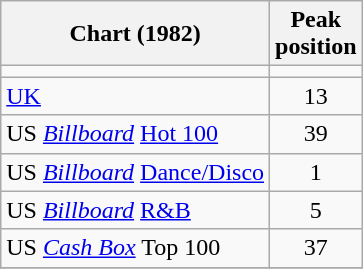<table class="wikitable sortable">
<tr>
<th>Chart (1982)</th>
<th>Peak<br>position</th>
</tr>
<tr>
<td></td>
</tr>
<tr>
<td><a href='#'>UK</a></td>
<td style="text-align:center;">13</td>
</tr>
<tr>
<td>US <em><a href='#'>Billboard</a></em> <a href='#'>Hot 100</a></td>
<td style="text-align:center;">39</td>
</tr>
<tr>
<td>US <em><a href='#'>Billboard</a></em> <a href='#'>Dance/Disco</a></td>
<td style="text-align:center;">1</td>
</tr>
<tr>
<td>US <em><a href='#'>Billboard</a></em> <a href='#'>R&B</a></td>
<td style="text-align:center;">5</td>
</tr>
<tr>
<td>US <a href='#'><em>Cash Box</em></a> Top 100</td>
<td align="center">37</td>
</tr>
<tr>
</tr>
</table>
